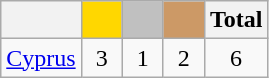<table class="wikitable">
<tr>
<th></th>
<th style="background-color:gold">        </th>
<th style="background-color:silver">      </th>
<th style="background-color:#CC9966">      </th>
<th>Total</th>
</tr>
<tr align="center">
<td> <a href='#'>Cyprus</a></td>
<td>3</td>
<td>1</td>
<td>2</td>
<td>6</td>
</tr>
</table>
